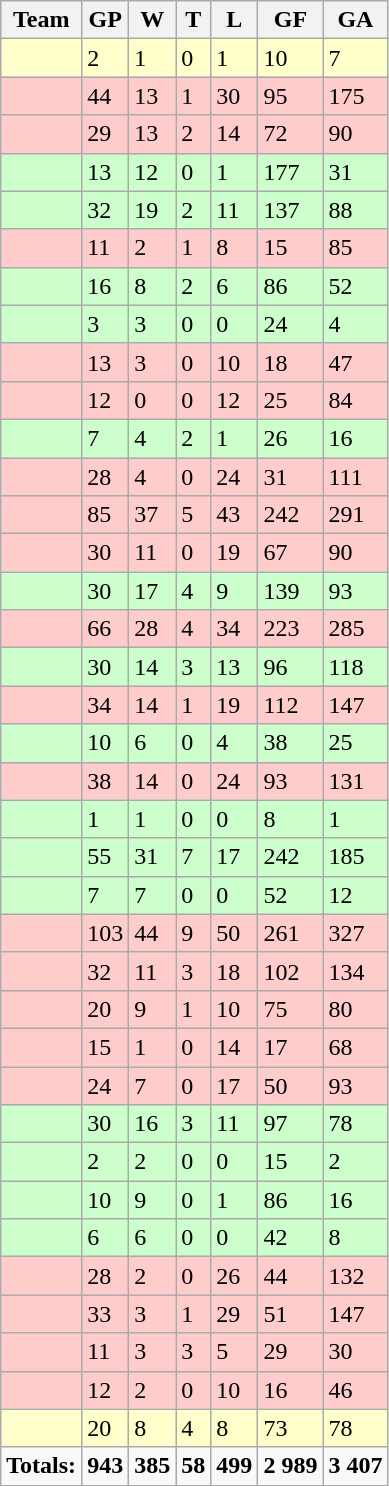<table class="wikitable sortable">
<tr>
<th>Team</th>
<th>GP</th>
<th>W</th>
<th>T</th>
<th>L</th>
<th>GF</th>
<th>GA</th>
</tr>
<tr bgcolor=#FFFFCC>
<td></td>
<td>2</td>
<td>1</td>
<td>0</td>
<td>1</td>
<td>10</td>
<td>7</td>
</tr>
<tr bgcolor=#FFCCCC>
<td></td>
<td>44</td>
<td>13</td>
<td>1</td>
<td>30</td>
<td>95</td>
<td>175</td>
</tr>
<tr bgcolor=#FFCCCC>
<td></td>
<td>29</td>
<td>13</td>
<td>2</td>
<td>14</td>
<td>72</td>
<td>90</td>
</tr>
<tr bgcolor=#CCFFCC>
<td></td>
<td>13</td>
<td>12</td>
<td>0</td>
<td>1</td>
<td>177</td>
<td>31</td>
</tr>
<tr bgcolor=#CCFFCC>
<td></td>
<td>32</td>
<td>19</td>
<td>2</td>
<td>11</td>
<td>137</td>
<td>88</td>
</tr>
<tr bgcolor=#FFCCCC>
<td></td>
<td>11</td>
<td>2</td>
<td>1</td>
<td>8</td>
<td>15</td>
<td>85</td>
</tr>
<tr bgcolor=#CCFFCC>
<td></td>
<td>16</td>
<td>8</td>
<td>2</td>
<td>6</td>
<td>86</td>
<td>52</td>
</tr>
<tr bgcolor=#CCFFCC>
<td></td>
<td>3</td>
<td>3</td>
<td>0</td>
<td>0</td>
<td>24</td>
<td>4</td>
</tr>
<tr bgcolor=#FFCCCC>
<td></td>
<td>13</td>
<td>3</td>
<td>0</td>
<td>10</td>
<td>18</td>
<td>47</td>
</tr>
<tr bgcolor=#FFCCCC>
<td><em></em></td>
<td>12</td>
<td>0</td>
<td>0</td>
<td>12</td>
<td>25</td>
<td>84</td>
</tr>
<tr bgcolor=#CCFFCC>
<td></td>
<td>7</td>
<td>4</td>
<td>2</td>
<td>1</td>
<td>26</td>
<td>16</td>
</tr>
<tr bgcolor=#FFCCCC>
<td></td>
<td>28</td>
<td>4</td>
<td>0</td>
<td>24</td>
<td>31</td>
<td>111</td>
</tr>
<tr bgcolor=#FFCCCC>
<td></td>
<td>85</td>
<td>37</td>
<td>5</td>
<td>43</td>
<td>242</td>
<td>291</td>
</tr>
<tr bgcolor=#FFCCCC>
<td></td>
<td>30</td>
<td>11</td>
<td>0</td>
<td>19</td>
<td>67</td>
<td>90</td>
</tr>
<tr bgcolor=#CCFFCC>
<td></td>
<td>30</td>
<td>17</td>
<td>4</td>
<td>9</td>
<td>139</td>
<td>93</td>
</tr>
<tr bgcolor=#FFCCCC>
<td></td>
<td>66</td>
<td>28</td>
<td>4</td>
<td>34</td>
<td>223</td>
<td>285</td>
</tr>
<tr bgcolor=#CCFFCC>
<td></td>
<td>30</td>
<td>14</td>
<td>3</td>
<td>13</td>
<td>96</td>
<td>118</td>
</tr>
<tr bgcolor=#FFCCCC>
<td></td>
<td>34</td>
<td>14</td>
<td>1</td>
<td>19</td>
<td>112</td>
<td>147</td>
</tr>
<tr bgcolor=#CCFFCC>
<td></td>
<td>10</td>
<td>6</td>
<td>0</td>
<td>4</td>
<td>38</td>
<td>25</td>
</tr>
<tr bgcolor=#FFCCCC>
<td></td>
<td>38</td>
<td>14</td>
<td>0</td>
<td>24</td>
<td>93</td>
<td>131</td>
</tr>
<tr bgcolor=#CCFFCC>
<td></td>
<td>1</td>
<td>1</td>
<td>0</td>
<td>0</td>
<td>8</td>
<td>1</td>
</tr>
<tr bgcolor=#CCFFCC>
<td></td>
<td>55</td>
<td>31</td>
<td>7</td>
<td>17</td>
<td>242</td>
<td>185</td>
</tr>
<tr bgcolor=#CCFFCC>
<td></td>
<td>7</td>
<td>7</td>
<td>0</td>
<td>0</td>
<td>52</td>
<td>12</td>
</tr>
<tr bgcolor=#FFCCCC>
<td></td>
<td>103</td>
<td>44</td>
<td>9</td>
<td>50</td>
<td>261</td>
<td>327</td>
</tr>
<tr bgcolor=#FFCCCC>
<td></td>
<td>32</td>
<td>11</td>
<td>3</td>
<td>18</td>
<td>102</td>
<td>134</td>
</tr>
<tr bgcolor=#FFCCCC>
<td></td>
<td>20</td>
<td>9</td>
<td>1</td>
<td>10</td>
<td>75</td>
<td>80</td>
</tr>
<tr bgcolor=#FFCCCC>
<td></td>
<td>15</td>
<td>1</td>
<td>0</td>
<td>14</td>
<td>17</td>
<td>68</td>
</tr>
<tr bgcolor=#FFCCCC>
<td></td>
<td>24</td>
<td>7</td>
<td>0</td>
<td>17</td>
<td>50</td>
<td>93</td>
</tr>
<tr bgcolor=#CCFFCC>
<td></td>
<td>30</td>
<td>16</td>
<td>3</td>
<td>11</td>
<td>97</td>
<td>78</td>
</tr>
<tr bgcolor=#CCFFCC>
<td></td>
<td>2</td>
<td>2</td>
<td>0</td>
<td>0</td>
<td>15</td>
<td>2</td>
</tr>
<tr bgcolor=#CCFFCC>
<td></td>
<td>10</td>
<td>9</td>
<td>0</td>
<td>1</td>
<td>86</td>
<td>16</td>
</tr>
<tr bgcolor=#CCFFCC>
<td></td>
<td>6</td>
<td>6</td>
<td>0</td>
<td>0</td>
<td>42</td>
<td>8</td>
</tr>
<tr bgcolor=#FFCCCC>
<td></td>
<td>28</td>
<td>2</td>
<td>0</td>
<td>26</td>
<td>44</td>
<td>132</td>
</tr>
<tr bgcolor=#FFCCCC>
<td></td>
<td>33</td>
<td>3</td>
<td>1</td>
<td>29</td>
<td>51</td>
<td>147</td>
</tr>
<tr bgcolor=#FFCCCC>
<td></td>
<td>11</td>
<td>3</td>
<td>3</td>
<td>5</td>
<td>29</td>
<td>30</td>
</tr>
<tr bgcolor=#FFCCCC>
<td></td>
<td>12</td>
<td>2</td>
<td>0</td>
<td>10</td>
<td>16</td>
<td>46</td>
</tr>
<tr bgcolor=#FFFFCC>
<td><em></em></td>
<td>20</td>
<td>8</td>
<td>4</td>
<td>8</td>
<td>73</td>
<td>78</td>
</tr>
<tr>
<td><strong>Totals:</strong></td>
<td><strong>943</strong></td>
<td><strong>385</strong></td>
<td><strong>58</strong></td>
<td><strong>499</strong></td>
<td><strong>2 989</strong></td>
<td><strong>3 407</strong></td>
</tr>
</table>
